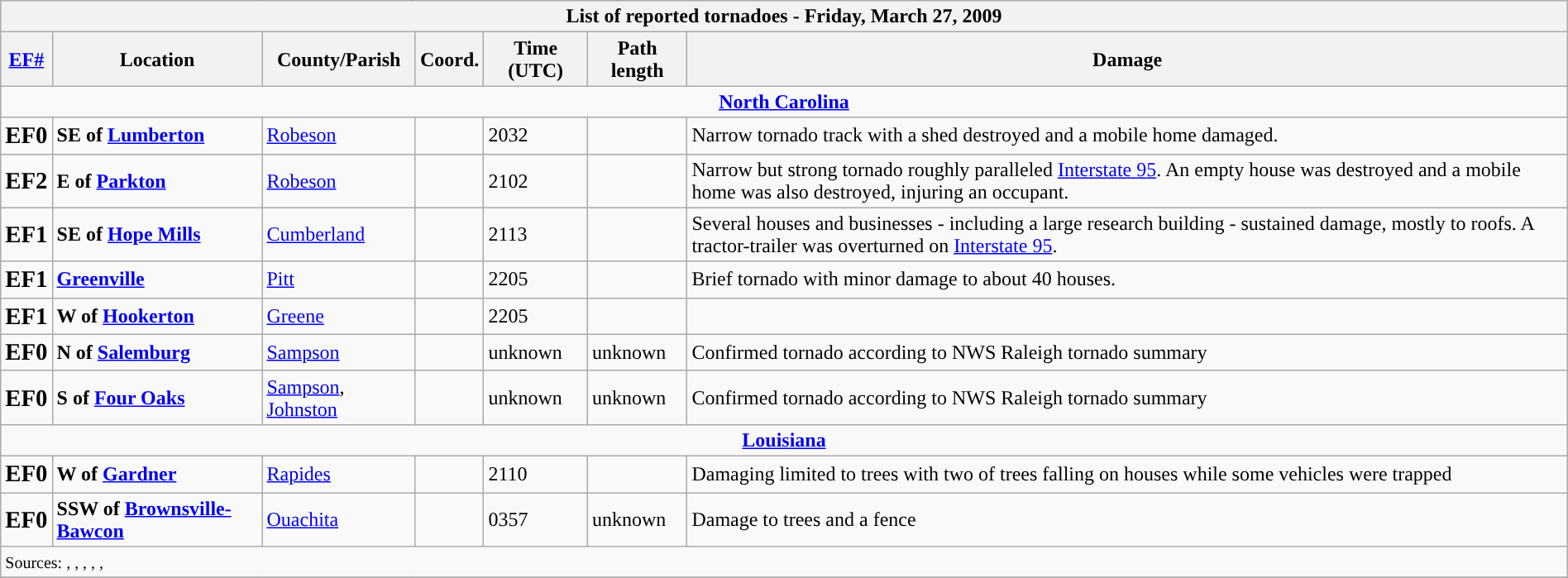<table class="wikitable collapsible" width="100%">
<tr>
<th colspan="7">List of reported tornadoes - Friday, March 27, 2009</th>
</tr>
<tr>
<th><a href='#'>EF#</a></th>
<th>Location</th>
<th>County/Parish</th>
<th>Coord.</th>
<th>Time (UTC)</th>
<th>Path length</th>
<th>Damage</th>
</tr>
<tr>
<td colspan="7" align=center><strong><a href='#'>North Carolina</a></strong></td>
</tr>
<tr>
<td><big><strong>EF0</strong></big></td>
<td><strong>SE of <a href='#'>Lumberton</a></strong></td>
<td><a href='#'>Robeson</a></td>
<td></td>
<td>2032</td>
<td></td>
<td>Narrow tornado track with a shed destroyed and a mobile home damaged.</td>
</tr>
<tr>
<td><big><strong>EF2</strong></big></td>
<td><strong>E of <a href='#'>Parkton</a></strong></td>
<td><a href='#'>Robeson</a></td>
<td></td>
<td>2102</td>
<td></td>
<td>Narrow but strong tornado roughly paralleled <a href='#'>Interstate 95</a>. An empty house was destroyed and a mobile home was also destroyed, injuring an occupant.</td>
</tr>
<tr>
<td><big><strong>EF1</strong></big></td>
<td><strong>SE of <a href='#'>Hope Mills</a></strong></td>
<td><a href='#'>Cumberland</a></td>
<td></td>
<td>2113</td>
<td></td>
<td>Several houses and businesses - including a large research building - sustained damage, mostly to roofs. A tractor-trailer was overturned on <a href='#'>Interstate 95</a>.</td>
</tr>
<tr>
<td><big><strong>EF1</strong></big></td>
<td><strong><a href='#'>Greenville</a></strong></td>
<td><a href='#'>Pitt</a></td>
<td></td>
<td>2205</td>
<td></td>
<td>Brief tornado with minor damage to about 40 houses.</td>
</tr>
<tr>
<td><big><strong>EF1</strong></big></td>
<td><strong>W of <a href='#'>Hookerton</a></strong></td>
<td><a href='#'>Greene</a></td>
<td></td>
<td>2205</td>
<td></td>
<td></td>
</tr>
<tr>
<td><big><strong>EF0</strong></big></td>
<td><strong>N of <a href='#'>Salemburg</a></strong></td>
<td><a href='#'>Sampson</a></td>
<td></td>
<td>unknown</td>
<td>unknown</td>
<td>Confirmed tornado according to NWS Raleigh tornado summary </td>
</tr>
<tr>
<td><big><strong>EF0</strong></big></td>
<td><strong>S of <a href='#'>Four Oaks</a></strong></td>
<td><a href='#'>Sampson</a>, <a href='#'>Johnston</a></td>
<td></td>
<td>unknown</td>
<td>unknown</td>
<td>Confirmed tornado according to NWS Raleigh tornado summary </td>
</tr>
<tr>
<td colspan="7" align=center><strong><a href='#'>Louisiana</a></strong></td>
</tr>
<tr>
<td><big><strong>EF0</strong></big></td>
<td><strong>W of <a href='#'>Gardner</a></strong></td>
<td><a href='#'>Rapides</a></td>
<td></td>
<td>2110</td>
<td></td>
<td>Damaging limited to trees with two of trees falling on houses while some vehicles were trapped</td>
</tr>
<tr>
<td><big><strong>EF0</strong></big></td>
<td><strong>SSW of <a href='#'>Brownsville-Bawcon</a></strong></td>
<td><a href='#'>Ouachita</a></td>
<td></td>
<td>0357</td>
<td>unknown</td>
<td>Damage to trees and a fence</td>
</tr>
<tr>
<td colspan="7"><small>Sources: , , , , , </small></td>
</tr>
<tr>
</tr>
</table>
